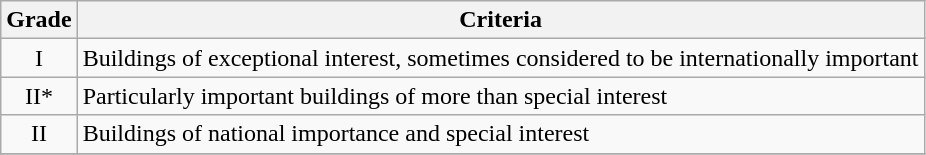<table class="wikitable" border="1">
<tr>
<th>Grade</th>
<th>Criteria</th>
</tr>
<tr>
<td align="center" >I</td>
<td>Buildings of exceptional interest, sometimes considered to be internationally important</td>
</tr>
<tr>
<td align="center" >II*</td>
<td>Particularly important buildings of more than special interest</td>
</tr>
<tr>
<td align="center" >II</td>
<td>Buildings of national importance and special interest</td>
</tr>
<tr>
</tr>
</table>
